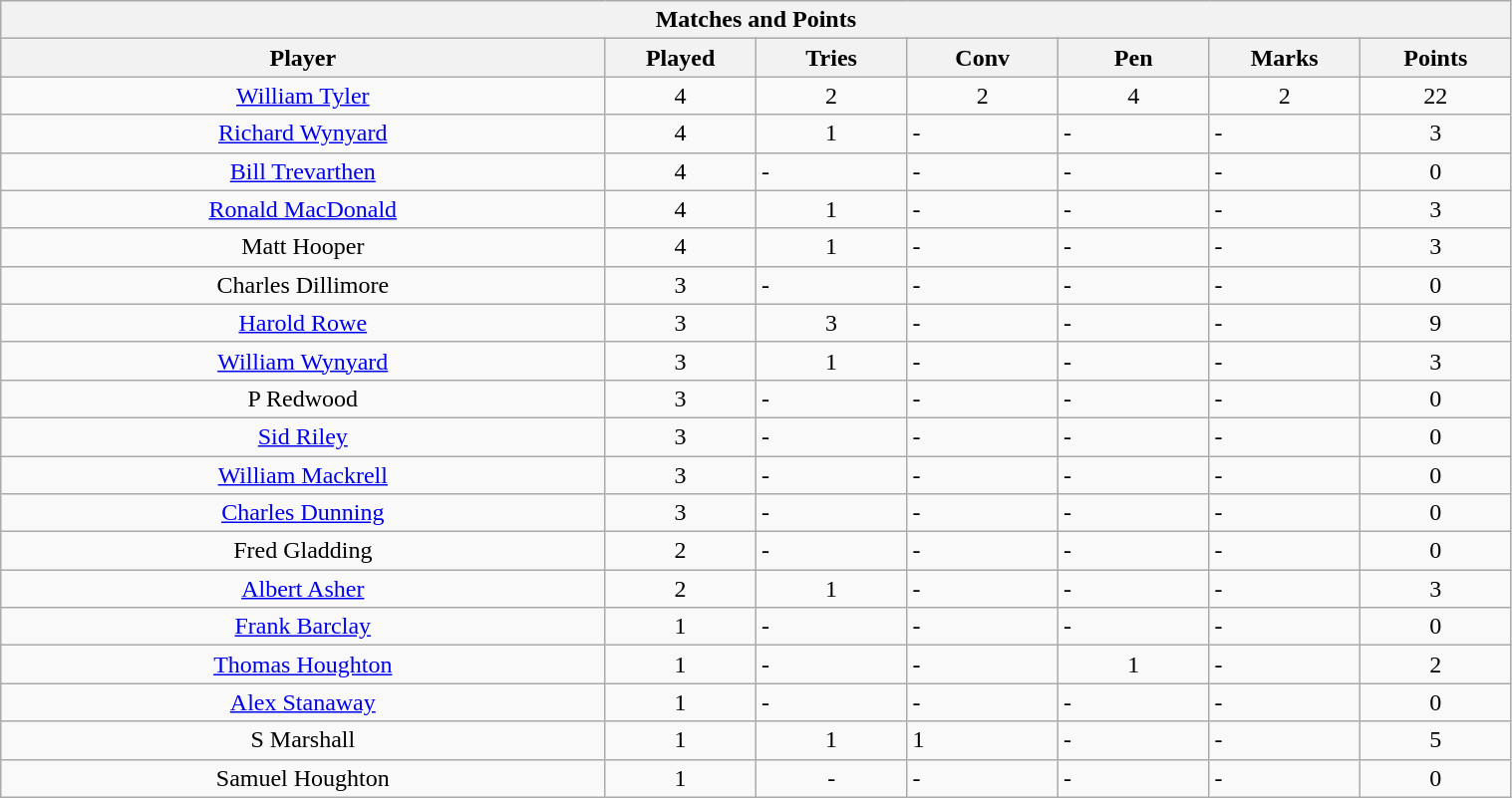<table class="wikitable collapsible sortable" style="text-align:left; font-size:100%; width:80%;">
<tr>
<th colspan="100%">Matches and Points</th>
</tr>
<tr>
<th style="width:40%;">Player</th>
<th style="width:10%;">Played</th>
<th style="width:10%;">Tries</th>
<th style="width:10%;">Conv</th>
<th style="width:10%;">Pen</th>
<th style="width:10%;">Marks</th>
<th style="width:10%;">Points<br></th>
</tr>
<tr>
<td style="text-align:center;"><a href='#'>William Tyler</a></td>
<td style="text-align:center;">4</td>
<td style="text-align:center;">2</td>
<td style="text-align:center;">2</td>
<td style="text-align:center;">4</td>
<td style="text-align:center;">2</td>
<td style="text-align:center;">22</td>
</tr>
<tr>
<td style="text-align:center;"><a href='#'>Richard Wynyard</a></td>
<td style="text-align:center;">4</td>
<td style="text-align:center;">1</td>
<td>-</td>
<td>-</td>
<td>-</td>
<td style="text-align:center;">3</td>
</tr>
<tr>
<td style="text-align:center;"><a href='#'>Bill Trevarthen</a></td>
<td style="text-align:center;">4</td>
<td>-</td>
<td>-</td>
<td>-</td>
<td>-</td>
<td style="text-align:center;">0</td>
</tr>
<tr>
<td style="text-align:center;"><a href='#'>Ronald MacDonald</a></td>
<td style="text-align:center;">4</td>
<td style="text-align:center;">1</td>
<td>-</td>
<td>-</td>
<td>-</td>
<td style="text-align:center;">3</td>
</tr>
<tr>
<td style="text-align:center;">Matt Hooper</td>
<td style="text-align:center;">4</td>
<td style="text-align:center;">1</td>
<td>-</td>
<td>-</td>
<td>-</td>
<td style="text-align:center;">3</td>
</tr>
<tr>
<td style="text-align:center;">Charles Dillimore</td>
<td style="text-align:center;">3</td>
<td>-</td>
<td>-</td>
<td>-</td>
<td>-</td>
<td style="text-align:center;">0</td>
</tr>
<tr>
<td style="text-align:center;"><a href='#'>Harold Rowe</a></td>
<td style="text-align:center;">3</td>
<td style="text-align:center;">3</td>
<td>-</td>
<td>-</td>
<td>-</td>
<td style="text-align:center;">9</td>
</tr>
<tr>
<td style="text-align:center;"><a href='#'>William Wynyard</a></td>
<td style="text-align:center;">3</td>
<td style="text-align:center;">1</td>
<td>-</td>
<td>-</td>
<td>-</td>
<td style="text-align:center;">3</td>
</tr>
<tr>
<td style="text-align:center;">P Redwood</td>
<td style="text-align:center;">3</td>
<td>-</td>
<td>-</td>
<td>-</td>
<td>-</td>
<td style="text-align:center;">0</td>
</tr>
<tr>
<td style="text-align:center;"><a href='#'>Sid Riley</a></td>
<td style="text-align:center;">3</td>
<td>-</td>
<td>-</td>
<td>-</td>
<td>-</td>
<td style="text-align:center;">0</td>
</tr>
<tr>
<td style="text-align:center;"><a href='#'>William Mackrell</a></td>
<td style="text-align:center;">3</td>
<td>-</td>
<td>-</td>
<td>-</td>
<td>-</td>
<td style="text-align:center;">0</td>
</tr>
<tr>
<td style="text-align:center;"><a href='#'>Charles Dunning</a></td>
<td style="text-align:center;">3</td>
<td>-</td>
<td>-</td>
<td>-</td>
<td>-</td>
<td style="text-align:center;">0</td>
</tr>
<tr>
<td style="text-align:center;">Fred Gladding</td>
<td style="text-align:center;">2</td>
<td>-</td>
<td>-</td>
<td>-</td>
<td>-</td>
<td style="text-align:center;">0</td>
</tr>
<tr>
<td style="text-align:center;"><a href='#'>Albert Asher</a></td>
<td style="text-align:center;">2</td>
<td style="text-align:center;">1</td>
<td>-</td>
<td>-</td>
<td>-</td>
<td style="text-align:center;">3</td>
</tr>
<tr>
<td style="text-align:center;"><a href='#'>Frank Barclay</a></td>
<td style="text-align:center;">1</td>
<td>-</td>
<td>-</td>
<td>-</td>
<td>-</td>
<td style="text-align:center;">0</td>
</tr>
<tr>
<td style="text-align:center;"><a href='#'>Thomas Houghton</a></td>
<td style="text-align:center;">1</td>
<td>-</td>
<td>-</td>
<td style="text-align:center;">1</td>
<td>-</td>
<td style="text-align:center;">2</td>
</tr>
<tr>
<td style="text-align:center;"><a href='#'>Alex Stanaway</a></td>
<td style="text-align:center;">1</td>
<td>-</td>
<td>-</td>
<td>-</td>
<td>-</td>
<td style="text-align:center;">0</td>
</tr>
<tr>
<td style="text-align:center;">S Marshall</td>
<td style="text-align:center;">1</td>
<td style="text-align:center;">1</td>
<td>1</td>
<td>-</td>
<td>-</td>
<td style="text-align:center;">5</td>
</tr>
<tr>
<td style="text-align:center;">Samuel Houghton</td>
<td style="text-align:center;">1</td>
<td style="text-align:center;">-</td>
<td>-</td>
<td>-</td>
<td>-</td>
<td style="text-align:center;">0</td>
</tr>
</table>
